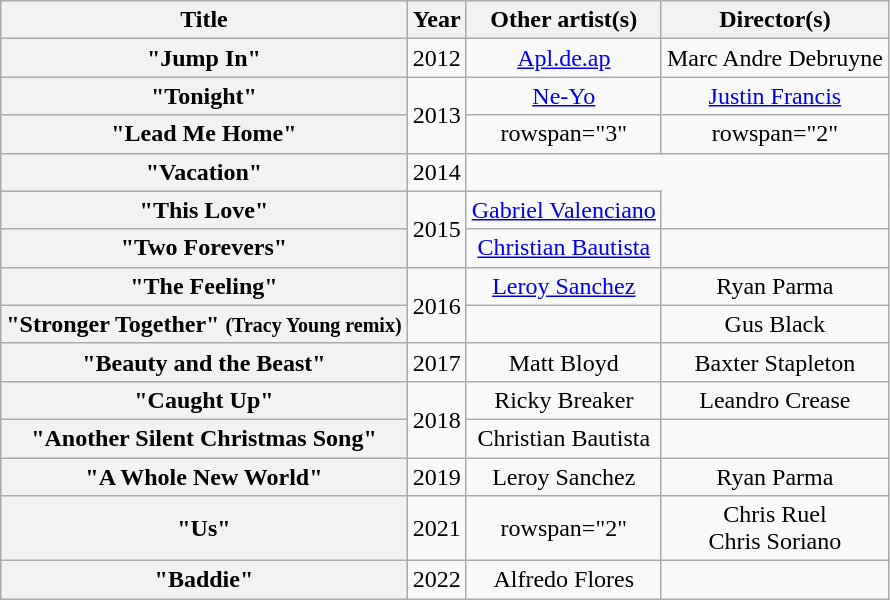<table class="wikitable plainrowheaders" style="text-align:center">
<tr>
<th scope="col">Title</th>
<th scope="col">Year</th>
<th scope="col">Other artist(s)</th>
<th scope="col">Director(s)</th>
</tr>
<tr>
<th scope="row">"Jump In"</th>
<td>2012</td>
<td><a href='#'>Apl.de.ap</a></td>
<td>Marc Andre Debruyne</td>
</tr>
<tr>
<th scope="row">"Tonight"</th>
<td rowspan="2">2013</td>
<td><a href='#'>Ne-Yo</a></td>
<td><a href='#'>Justin Francis</a></td>
</tr>
<tr>
<th scope="row">"Lead Me Home"</th>
<td>rowspan="3" </td>
<td>rowspan="2" </td>
</tr>
<tr>
<th scope="row">"Vacation"</th>
<td>2014</td>
</tr>
<tr>
<th scope="row">"This Love"</th>
<td rowspan="2">2015</td>
<td><a href='#'>Gabriel Valenciano</a></td>
</tr>
<tr>
<th scope="row">"Two Forevers"</th>
<td><a href='#'>Christian Bautista</a></td>
<td></td>
</tr>
<tr>
<th scope="row">"The Feeling"</th>
<td rowspan="2">2016</td>
<td><a href='#'>Leroy Sanchez</a></td>
<td>Ryan Parma</td>
</tr>
<tr>
<th scope="row">"Stronger Together" <small> (Tracy Young remix)</small></th>
<td></td>
<td>Gus Black</td>
</tr>
<tr>
<th scope="row">"Beauty and the Beast"</th>
<td>2017</td>
<td>Matt Bloyd</td>
<td>Baxter Stapleton</td>
</tr>
<tr>
<th scope="row">"Caught Up"</th>
<td rowspan="2">2018</td>
<td>Ricky Breaker</td>
<td>Leandro Crease</td>
</tr>
<tr>
<th scope="row">"Another Silent Christmas Song"</th>
<td>Christian Bautista</td>
<td></td>
</tr>
<tr>
<th scope="row">"A Whole New World"</th>
<td>2019</td>
<td>Leroy Sanchez</td>
<td>Ryan Parma</td>
</tr>
<tr>
<th scope="row">"Us"</th>
<td>2021</td>
<td>rowspan="2" </td>
<td>Chris Ruel<br>Chris Soriano</td>
</tr>
<tr>
<th scope="row">"Baddie"</th>
<td>2022</td>
<td>Alfredo Flores</td>
</tr>
</table>
